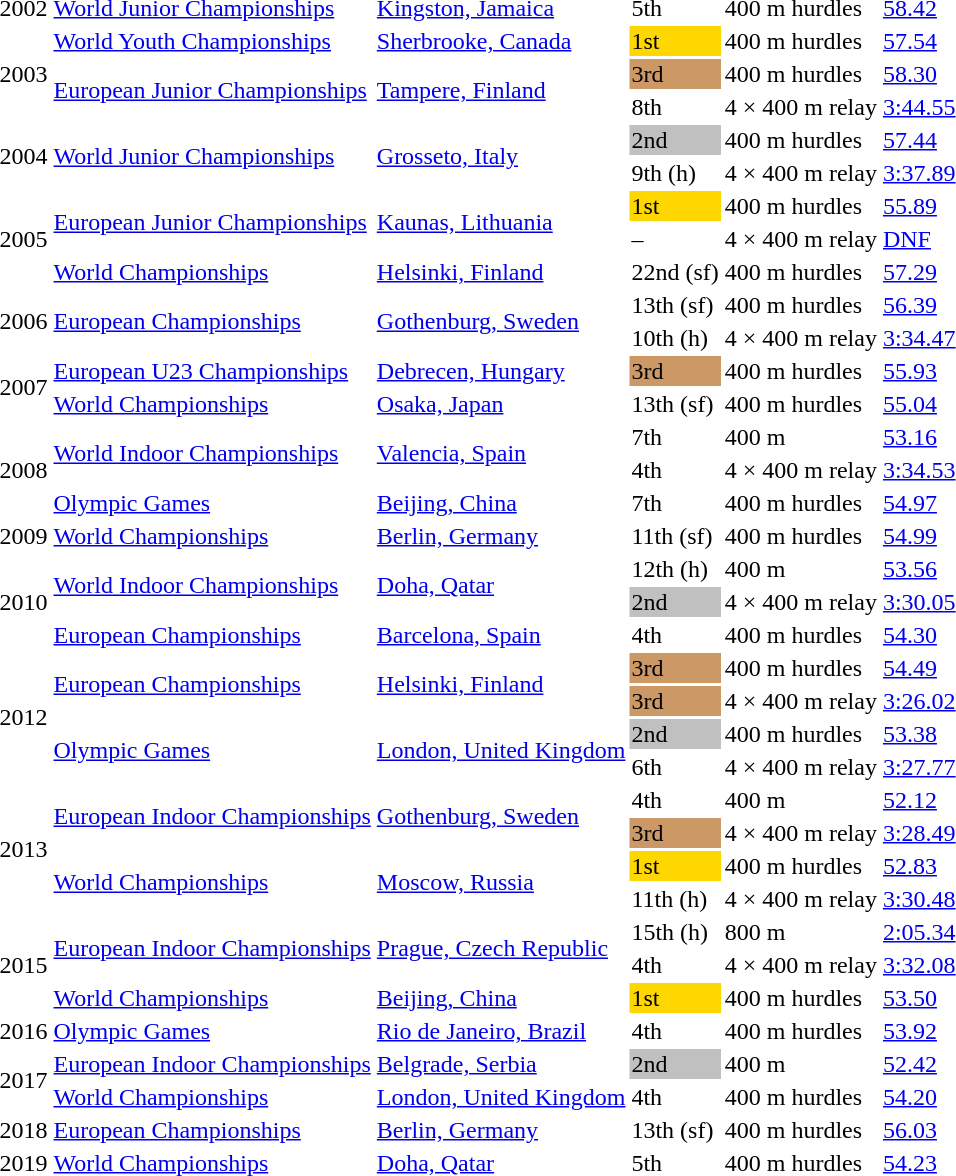<table>
<tr>
<td>2002</td>
<td><a href='#'>World Junior Championships</a></td>
<td><a href='#'>Kingston, Jamaica</a></td>
<td>5th</td>
<td>400 m hurdles</td>
<td><a href='#'>58.42</a></td>
</tr>
<tr>
<td rowspan=3>2003</td>
<td><a href='#'>World Youth Championships</a></td>
<td><a href='#'>Sherbrooke, Canada</a></td>
<td bgcolor=gold>1st</td>
<td>400 m hurdles</td>
<td><a href='#'>57.54</a></td>
</tr>
<tr>
<td rowspan=2><a href='#'>European Junior Championships</a></td>
<td rowspan=2><a href='#'>Tampere, Finland</a></td>
<td bgcolor=cc9966>3rd</td>
<td>400 m hurdles</td>
<td><a href='#'>58.30</a></td>
</tr>
<tr>
<td>8th</td>
<td>4 × 400 m relay</td>
<td><a href='#'>3:44.55</a></td>
</tr>
<tr>
<td rowspan=2>2004</td>
<td rowspan=2><a href='#'>World Junior Championships</a></td>
<td rowspan=2><a href='#'>Grosseto, Italy</a></td>
<td bgcolor=silver>2nd</td>
<td>400 m hurdles</td>
<td><a href='#'>57.44</a></td>
</tr>
<tr>
<td>9th (h)</td>
<td>4 × 400 m relay</td>
<td><a href='#'>3:37.89</a></td>
</tr>
<tr>
<td rowspan=3>2005</td>
<td rowspan=2><a href='#'>European Junior Championships</a></td>
<td rowspan=2><a href='#'>Kaunas, Lithuania</a></td>
<td bgcolor=gold>1st</td>
<td>400 m hurdles</td>
<td><a href='#'>55.89</a></td>
</tr>
<tr>
<td>–</td>
<td>4 × 400 m relay</td>
<td><a href='#'>DNF</a></td>
</tr>
<tr>
<td><a href='#'>World Championships</a></td>
<td><a href='#'>Helsinki, Finland</a></td>
<td>22nd (sf)</td>
<td>400 m hurdles</td>
<td><a href='#'>57.29</a></td>
</tr>
<tr>
<td rowspan=2>2006</td>
<td rowspan=2><a href='#'>European Championships</a></td>
<td rowspan=2><a href='#'>Gothenburg, Sweden</a></td>
<td>13th (sf)</td>
<td>400 m hurdles</td>
<td><a href='#'>56.39</a></td>
</tr>
<tr>
<td>10th (h)</td>
<td>4 × 400 m relay</td>
<td><a href='#'>3:34.47</a></td>
</tr>
<tr>
<td rowspan=2>2007</td>
<td><a href='#'>European U23 Championships</a></td>
<td><a href='#'>Debrecen, Hungary</a></td>
<td bgcolor=cc9966>3rd</td>
<td>400 m hurdles</td>
<td><a href='#'>55.93</a></td>
</tr>
<tr>
<td><a href='#'>World Championships</a></td>
<td><a href='#'>Osaka, Japan</a></td>
<td>13th (sf)</td>
<td>400 m hurdles</td>
<td><a href='#'>55.04</a></td>
</tr>
<tr>
<td rowspan=3>2008</td>
<td rowspan=2><a href='#'>World Indoor Championships</a></td>
<td rowspan=2><a href='#'>Valencia, Spain</a></td>
<td>7th</td>
<td>400 m</td>
<td><a href='#'>53.16</a></td>
</tr>
<tr>
<td>4th</td>
<td>4 × 400 m relay</td>
<td><a href='#'>3:34.53</a></td>
</tr>
<tr>
<td><a href='#'>Olympic Games</a></td>
<td><a href='#'>Beijing, China</a></td>
<td>7th</td>
<td>400 m hurdles</td>
<td><a href='#'>54.97</a></td>
</tr>
<tr>
<td>2009</td>
<td><a href='#'>World Championships</a></td>
<td><a href='#'>Berlin, Germany</a></td>
<td>11th (sf)</td>
<td>400 m hurdles</td>
<td><a href='#'>54.99</a></td>
</tr>
<tr>
<td rowspan=3>2010</td>
<td rowspan=2><a href='#'>World Indoor Championships</a></td>
<td rowspan=2><a href='#'>Doha, Qatar</a></td>
<td>12th (h)</td>
<td>400 m</td>
<td><a href='#'>53.56</a></td>
</tr>
<tr>
<td bgcolor=silver>2nd</td>
<td>4 × 400 m relay</td>
<td><a href='#'>3:30.05</a></td>
</tr>
<tr>
<td><a href='#'>European Championships</a></td>
<td><a href='#'>Barcelona, Spain</a></td>
<td>4th</td>
<td>400 m hurdles</td>
<td><a href='#'>54.30</a></td>
</tr>
<tr>
<td rowspan=4>2012</td>
<td rowspan=2><a href='#'>European Championships</a></td>
<td rowspan=2><a href='#'>Helsinki, Finland</a></td>
<td bgcolor=cc9966>3rd</td>
<td>400 m hurdles</td>
<td><a href='#'>54.49</a></td>
</tr>
<tr>
<td bgcolor=cc9966>3rd</td>
<td>4 × 400 m relay</td>
<td><a href='#'>3:26.02</a></td>
</tr>
<tr>
<td rowspan=2><a href='#'>Olympic Games</a></td>
<td rowspan=2><a href='#'>London, United Kingdom</a></td>
<td bgcolor=silver>2nd</td>
<td>400 m hurdles</td>
<td><a href='#'>53.38</a></td>
</tr>
<tr>
<td>6th</td>
<td>4 × 400 m relay</td>
<td><a href='#'>3:27.77</a></td>
</tr>
<tr>
<td rowspan=4>2013</td>
<td rowspan=2><a href='#'>European Indoor Championships</a></td>
<td rowspan=2><a href='#'>Gothenburg, Sweden</a></td>
<td>4th</td>
<td>400 m</td>
<td><a href='#'>52.12</a></td>
</tr>
<tr>
<td bgcolor=cc9966>3rd</td>
<td>4 × 400 m relay</td>
<td><a href='#'>3:28.49</a></td>
</tr>
<tr>
<td rowspan=2><a href='#'>World Championships</a></td>
<td rowspan=2><a href='#'>Moscow, Russia</a></td>
<td bgcolor=gold>1st</td>
<td>400 m hurdles</td>
<td><a href='#'>52.83</a></td>
</tr>
<tr>
<td>11th (h)</td>
<td>4 × 400 m relay</td>
<td><a href='#'>3:30.48</a></td>
</tr>
<tr>
<td rowspan=3>2015</td>
<td rowspan=2><a href='#'>European Indoor Championships</a></td>
<td rowspan=2><a href='#'>Prague, Czech Republic</a></td>
<td>15th (h)</td>
<td>800 m</td>
<td><a href='#'>2:05.34</a></td>
</tr>
<tr>
<td>4th</td>
<td>4 × 400 m relay</td>
<td><a href='#'>3:32.08</a></td>
</tr>
<tr>
<td><a href='#'>World Championships</a></td>
<td><a href='#'>Beijing, China</a></td>
<td bgcolor=gold>1st</td>
<td>400 m hurdles</td>
<td><a href='#'>53.50</a></td>
</tr>
<tr>
<td>2016</td>
<td><a href='#'>Olympic Games</a></td>
<td><a href='#'>Rio de Janeiro, Brazil</a></td>
<td>4th</td>
<td>400 m hurdles</td>
<td><a href='#'>53.92</a></td>
</tr>
<tr>
<td rowspan=2>2017</td>
<td><a href='#'>European Indoor Championships</a></td>
<td><a href='#'>Belgrade, Serbia</a></td>
<td bgcolor=silver>2nd</td>
<td>400 m</td>
<td><a href='#'>52.42</a></td>
</tr>
<tr>
<td><a href='#'>World Championships</a></td>
<td><a href='#'>London, United Kingdom</a></td>
<td>4th</td>
<td>400 m hurdles</td>
<td><a href='#'>54.20</a></td>
</tr>
<tr>
<td>2018</td>
<td><a href='#'>European Championships</a></td>
<td><a href='#'>Berlin, Germany</a></td>
<td>13th (sf)</td>
<td>400 m hurdles</td>
<td><a href='#'>56.03</a></td>
</tr>
<tr>
<td>2019</td>
<td><a href='#'>World Championships</a></td>
<td><a href='#'>Doha, Qatar</a></td>
<td>5th</td>
<td>400 m hurdles</td>
<td><a href='#'>54.23</a></td>
</tr>
</table>
